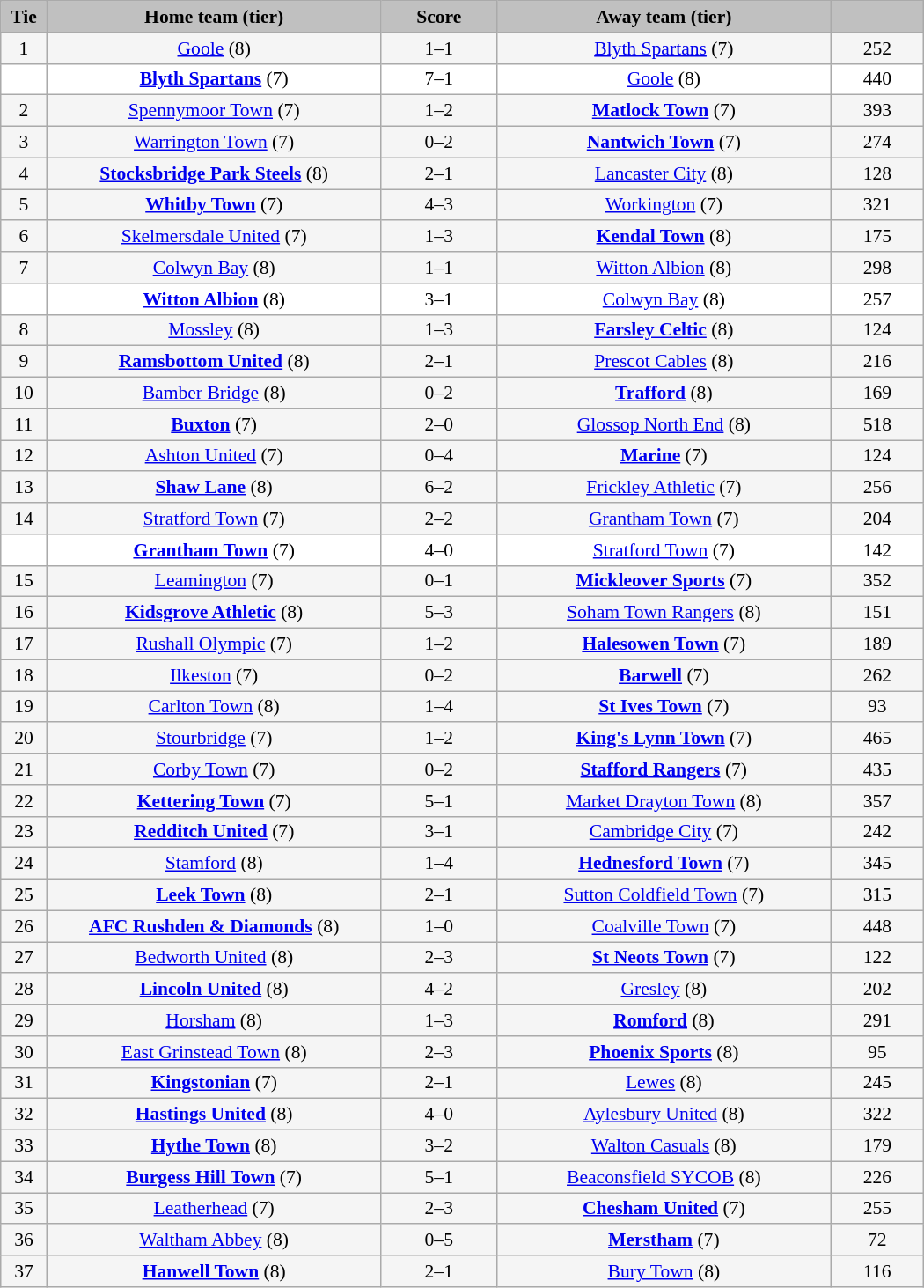<table class="wikitable" style="width: 700px; background:WhiteSmoke; text-align:center; font-size:90%">
<tr>
<td scope="col" style="width:  5.00%; background:silver;"><strong>Tie</strong></td>
<td scope="col" style="width: 36.25%; background:silver;"><strong>Home team (tier)</strong></td>
<td scope="col" style="width: 12.50%; background:silver;"><strong>Score</strong></td>
<td scope="col" style="width: 36.25%; background:silver;"><strong>Away team (tier)</strong></td>
<td scope="col" style="width: 10.00%; background:silver;"><strong></strong></td>
</tr>
<tr>
<td>1</td>
<td><a href='#'>Goole</a> (8)</td>
<td>1–1</td>
<td><a href='#'>Blyth Spartans</a> (7)</td>
<td>252</td>
</tr>
<tr style="background:white;">
<td><em></em></td>
<td><strong><a href='#'>Blyth Spartans</a></strong> (7)</td>
<td>7–1</td>
<td><a href='#'>Goole</a> (8)</td>
<td>440</td>
</tr>
<tr>
<td>2</td>
<td><a href='#'>Spennymoor Town</a> (7)</td>
<td>1–2</td>
<td><strong><a href='#'>Matlock Town</a></strong> (7)</td>
<td>393</td>
</tr>
<tr>
<td>3</td>
<td><a href='#'>Warrington Town</a> (7)</td>
<td>0–2</td>
<td><strong><a href='#'>Nantwich Town</a></strong> (7)</td>
<td>274</td>
</tr>
<tr>
<td>4</td>
<td><strong><a href='#'>Stocksbridge Park Steels</a></strong> (8)</td>
<td>2–1</td>
<td><a href='#'>Lancaster City</a> (8)</td>
<td>128</td>
</tr>
<tr>
<td>5</td>
<td><strong><a href='#'>Whitby Town</a></strong> (7)</td>
<td>4–3</td>
<td><a href='#'>Workington</a> (7)</td>
<td>321</td>
</tr>
<tr>
<td>6</td>
<td><a href='#'>Skelmersdale United</a> (7)</td>
<td>1–3</td>
<td><strong><a href='#'>Kendal Town</a></strong> (8)</td>
<td>175</td>
</tr>
<tr>
<td>7</td>
<td><a href='#'>Colwyn Bay</a> (8)</td>
<td>1–1</td>
<td><a href='#'>Witton Albion</a> (8)</td>
<td>298</td>
</tr>
<tr style="background:white;">
<td><em></em></td>
<td><strong><a href='#'>Witton Albion</a></strong> (8)</td>
<td>3–1</td>
<td><a href='#'>Colwyn Bay</a> (8)</td>
<td>257</td>
</tr>
<tr>
<td>8</td>
<td><a href='#'>Mossley</a> (8)</td>
<td>1–3</td>
<td><strong><a href='#'>Farsley Celtic</a></strong> (8)</td>
<td>124</td>
</tr>
<tr>
<td>9</td>
<td><strong><a href='#'>Ramsbottom United</a></strong> (8)</td>
<td>2–1</td>
<td><a href='#'>Prescot Cables</a> (8)</td>
<td>216</td>
</tr>
<tr>
<td>10</td>
<td><a href='#'>Bamber Bridge</a> (8)</td>
<td>0–2</td>
<td><strong><a href='#'>Trafford</a></strong> (8)</td>
<td>169</td>
</tr>
<tr>
<td>11</td>
<td><strong><a href='#'>Buxton</a></strong> (7)</td>
<td>2–0</td>
<td><a href='#'>Glossop North End</a> (8)</td>
<td>518</td>
</tr>
<tr>
<td>12</td>
<td><a href='#'>Ashton United</a> (7)</td>
<td>0–4</td>
<td><strong><a href='#'>Marine</a></strong> (7)</td>
<td>124</td>
</tr>
<tr>
<td>13</td>
<td><strong><a href='#'>Shaw Lane</a></strong> (8)</td>
<td>6–2</td>
<td><a href='#'>Frickley Athletic</a> (7)</td>
<td>256</td>
</tr>
<tr>
<td>14</td>
<td><a href='#'>Stratford Town</a> (7)</td>
<td>2–2</td>
<td><a href='#'>Grantham Town</a> (7)</td>
<td>204</td>
</tr>
<tr style="background:white;">
<td><em></em></td>
<td><strong><a href='#'>Grantham Town</a></strong> (7)</td>
<td>4–0</td>
<td><a href='#'>Stratford Town</a> (7)</td>
<td>142</td>
</tr>
<tr>
<td>15</td>
<td><a href='#'>Leamington</a> (7)</td>
<td>0–1</td>
<td><strong><a href='#'>Mickleover Sports</a></strong> (7)</td>
<td>352</td>
</tr>
<tr>
<td>16</td>
<td><strong><a href='#'>Kidsgrove Athletic</a></strong> (8)</td>
<td>5–3</td>
<td><a href='#'>Soham Town Rangers</a> (8)</td>
<td>151</td>
</tr>
<tr>
<td>17</td>
<td><a href='#'>Rushall Olympic</a> (7)</td>
<td>1–2</td>
<td><strong><a href='#'>Halesowen Town</a></strong> (7)</td>
<td>189</td>
</tr>
<tr>
<td>18</td>
<td><a href='#'>Ilkeston</a> (7)</td>
<td>0–2</td>
<td><strong><a href='#'>Barwell</a></strong> (7)</td>
<td>262</td>
</tr>
<tr>
<td>19</td>
<td><a href='#'>Carlton Town</a> (8)</td>
<td>1–4</td>
<td><strong><a href='#'>St Ives Town</a></strong> (7)</td>
<td>93</td>
</tr>
<tr>
<td>20</td>
<td><a href='#'>Stourbridge</a> (7)</td>
<td>1–2</td>
<td><strong><a href='#'>King's Lynn Town</a></strong> (7)</td>
<td>465</td>
</tr>
<tr>
<td>21</td>
<td><a href='#'>Corby Town</a> (7)</td>
<td>0–2</td>
<td><strong><a href='#'>Stafford Rangers</a></strong> (7)</td>
<td>435</td>
</tr>
<tr>
<td>22</td>
<td><strong><a href='#'>Kettering Town</a></strong> (7)</td>
<td>5–1</td>
<td><a href='#'>Market Drayton Town</a> (8)</td>
<td>357</td>
</tr>
<tr>
<td>23</td>
<td><strong><a href='#'>Redditch United</a></strong> (7)</td>
<td>3–1</td>
<td><a href='#'>Cambridge City</a> (7)</td>
<td>242</td>
</tr>
<tr>
<td>24</td>
<td><a href='#'>Stamford</a> (8)</td>
<td>1–4</td>
<td><strong><a href='#'>Hednesford Town</a></strong> (7)</td>
<td>345</td>
</tr>
<tr>
<td>25</td>
<td><strong><a href='#'>Leek Town</a></strong> (8)</td>
<td>2–1</td>
<td><a href='#'>Sutton Coldfield Town</a> (7)</td>
<td>315</td>
</tr>
<tr>
<td>26</td>
<td><strong><a href='#'>AFC Rushden & Diamonds</a></strong> (8)</td>
<td>1–0</td>
<td><a href='#'>Coalville Town</a> (7)</td>
<td>448</td>
</tr>
<tr>
<td>27</td>
<td><a href='#'>Bedworth United</a> (8)</td>
<td>2–3</td>
<td><strong><a href='#'>St Neots Town</a></strong> (7)</td>
<td>122</td>
</tr>
<tr>
<td>28</td>
<td><strong><a href='#'>Lincoln United</a></strong> (8)</td>
<td>4–2</td>
<td><a href='#'>Gresley</a> (8)</td>
<td>202</td>
</tr>
<tr>
<td>29</td>
<td><a href='#'>Horsham</a> (8)</td>
<td>1–3</td>
<td><strong><a href='#'>Romford</a></strong> (8)</td>
<td>291</td>
</tr>
<tr>
<td>30</td>
<td><a href='#'>East Grinstead Town</a> (8)</td>
<td>2–3</td>
<td><strong><a href='#'>Phoenix Sports</a></strong> (8)</td>
<td>95</td>
</tr>
<tr>
<td>31</td>
<td><strong><a href='#'>Kingstonian</a></strong> (7)</td>
<td>2–1</td>
<td><a href='#'>Lewes</a> (8)</td>
<td>245</td>
</tr>
<tr>
<td>32</td>
<td><strong><a href='#'>Hastings United</a></strong> (8)</td>
<td>4–0</td>
<td><a href='#'>Aylesbury United</a> (8)</td>
<td>322</td>
</tr>
<tr>
<td>33</td>
<td><strong><a href='#'>Hythe Town</a></strong> (8)</td>
<td>3–2</td>
<td><a href='#'>Walton Casuals</a> (8)</td>
<td>179</td>
</tr>
<tr>
<td>34</td>
<td><strong><a href='#'>Burgess Hill Town</a></strong> (7)</td>
<td>5–1</td>
<td><a href='#'>Beaconsfield SYCOB</a> (8)</td>
<td>226</td>
</tr>
<tr>
<td>35</td>
<td><a href='#'>Leatherhead</a> (7)</td>
<td>2–3</td>
<td><strong><a href='#'>Chesham United</a></strong> (7)</td>
<td>255</td>
</tr>
<tr>
<td>36</td>
<td><a href='#'>Waltham Abbey</a> (8)</td>
<td>0–5</td>
<td><strong><a href='#'>Merstham</a></strong> (7)</td>
<td>72</td>
</tr>
<tr>
<td>37</td>
<td><strong><a href='#'>Hanwell Town</a></strong> (8)</td>
<td>2–1</td>
<td><a href='#'>Bury Town</a> (8)</td>
<td>116</td>
</tr>
</table>
